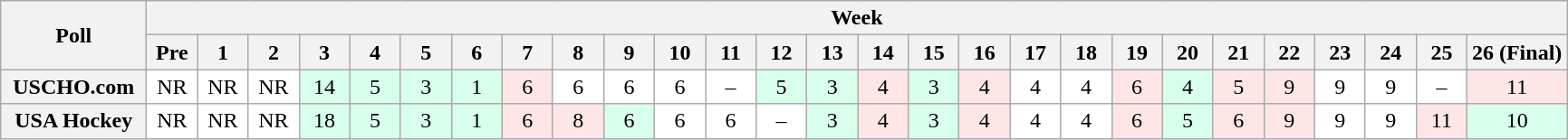<table class="wikitable" style="white-space:nowrap;">
<tr>
<th scope="col" width="100" rowspan="2">Poll</th>
<th colspan="28">Week</th>
</tr>
<tr>
<th scope="col" width="30">Pre</th>
<th scope="col" width="30">1</th>
<th scope="col" width="30">2</th>
<th scope="col" width="30">3</th>
<th scope="col" width="30">4</th>
<th scope="col" width="30">5</th>
<th scope="col" width="30">6</th>
<th scope="col" width="30">7</th>
<th scope="col" width="30">8</th>
<th scope="col" width="30">9</th>
<th scope="col" width="30">10</th>
<th scope="col" width="30">11</th>
<th scope="col" width="30">12</th>
<th scope="col" width="30">13</th>
<th scope="col" width="30">14</th>
<th scope="col" width="30">15</th>
<th scope="col" width="30">16</th>
<th scope="col" width="30">17</th>
<th scope="col" width="30">18</th>
<th scope="col" width="30">19</th>
<th scope="col" width="30">20</th>
<th scope="col" width="30">21</th>
<th scope="col" width="30">22</th>
<th scope="col" width="30">23</th>
<th scope="col" width="30">24</th>
<th scope="col" width="30">25</th>
<th scope="col" width="30">26 (Final)</th>
</tr>
<tr style="text-align:center;">
<th>USCHO.com</th>
<td bgcolor=FFFFFF>NR</td>
<td bgcolor=FFFFFF>NR</td>
<td bgcolor=FFFFFF>NR</td>
<td bgcolor=D8FFEB>14</td>
<td bgcolor=D8FFEB>5 </td>
<td bgcolor=D8FFEB>3 </td>
<td bgcolor=D8FFEB>1 </td>
<td bgcolor=FFE6E6>6</td>
<td bgcolor=FFFFFF>6</td>
<td bgcolor=FFFFFF>6</td>
<td bgcolor=FFFFFF>6 </td>
<td bgcolor=FFFFFF>–</td>
<td bgcolor=D8FFEB>5 </td>
<td bgcolor=D8FFEB>3 </td>
<td bgcolor=FFE6E6>4 </td>
<td bgcolor=D8FFEB>3 </td>
<td bgcolor=FFE6E6>4</td>
<td bgcolor=FFFFFF>4</td>
<td bgcolor=FFFFFF>4 </td>
<td bgcolor=FFE6E6>6</td>
<td bgcolor=D8FFEB>4</td>
<td bgcolor=FFE6E6>5</td>
<td bgcolor=FFE6E6>9</td>
<td bgcolor=FFFFFF>9</td>
<td bgcolor=FFFFFF>9</td>
<td bgcolor=FFFFFF>–</td>
<td bgcolor=FFE6E6>11</td>
</tr>
<tr style="text-align:center;">
<th>USA Hockey</th>
<td bgcolor=FFFFFF>NR</td>
<td bgcolor=FFFFFF>NR</td>
<td bgcolor=FFFFFF>NR</td>
<td bgcolor=D8FFEB>18</td>
<td bgcolor=D8FFEB>5 </td>
<td bgcolor=D8FFEB>3 </td>
<td bgcolor=D8FFEB>1 </td>
<td bgcolor=FFE6E6>6</td>
<td bgcolor=FFE6E6>8</td>
<td bgcolor=D8FFEB>6</td>
<td bgcolor=FFFFFF>6</td>
<td bgcolor=FFFFFF>6</td>
<td bgcolor=FFFFFF>–</td>
<td bgcolor=D8FFEB>3 </td>
<td bgcolor=FFE6E6>4 </td>
<td bgcolor=D8FFEB>3 </td>
<td bgcolor=FFE6E6>4</td>
<td bgcolor=FFFFFF>4</td>
<td bgcolor=FFFFFF>4</td>
<td bgcolor=FFE6E6>6</td>
<td bgcolor=D8FFEB>5</td>
<td bgcolor=FFE6E6>6</td>
<td bgcolor=FFE6E6>9</td>
<td bgcolor=FFFFFF>9</td>
<td bgcolor=FFFFFF>9</td>
<td bgcolor=FFE6E6>11</td>
<td bgcolor=D8FFEB>10</td>
</tr>
</table>
